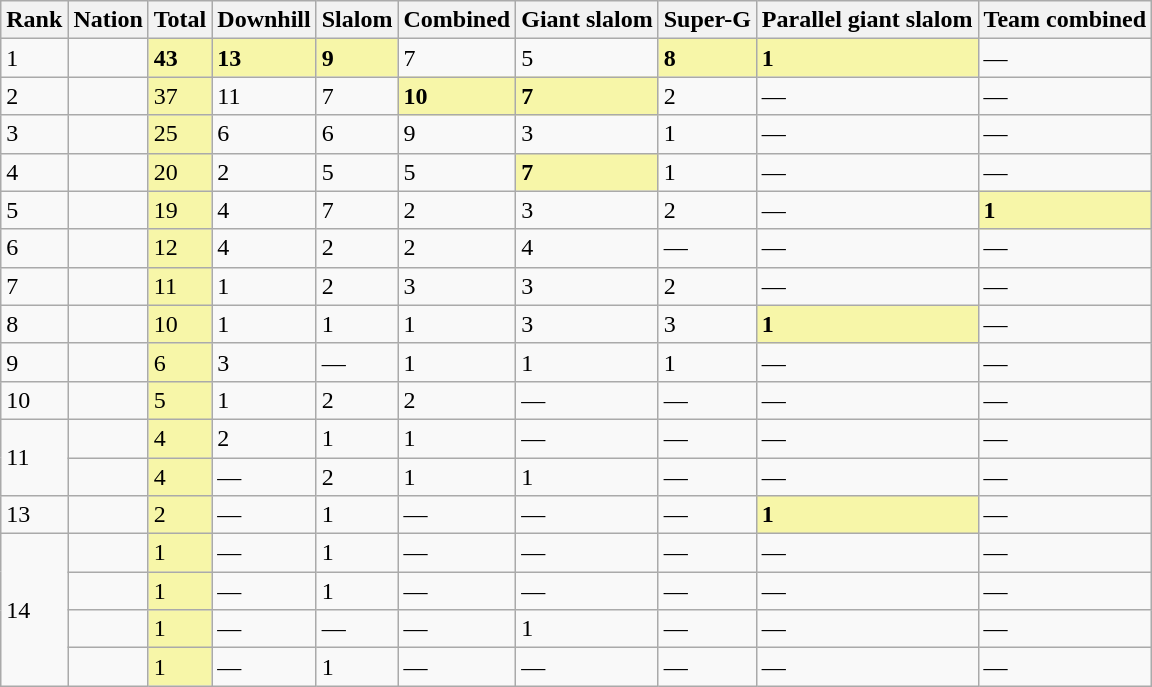<table class="wikitable sortable" style="text-align:left;">
<tr>
<th>Rank</th>
<th>Nation</th>
<th>Total</th>
<th>Downhill</th>
<th>Slalom</th>
<th>Combined</th>
<th>Giant slalom</th>
<th>Super-G</th>
<th>Parallel giant slalom</th>
<th>Team combined</th>
</tr>
<tr>
<td>1</td>
<td></td>
<td bgcolor="#F7F6A8"><strong>43</strong></td>
<td bgcolor="#F7F6A8"><strong>13</strong></td>
<td bgcolor="#F7F6A8"><strong>9</strong></td>
<td>7</td>
<td>5</td>
<td bgcolor="#F7F6A8"><strong>8</strong></td>
<td bgcolor="#F7F6A8"><strong>1</strong></td>
<td>—</td>
</tr>
<tr>
<td>2</td>
<td>  </td>
<td bgcolor="#F7F6A8">37</td>
<td>11</td>
<td>7</td>
<td bgcolor="#F7F6A8"><strong>10</strong></td>
<td bgcolor="#F7F6A8"><strong>7</strong></td>
<td>2</td>
<td>—</td>
<td>—</td>
</tr>
<tr>
<td>3</td>
<td></td>
<td bgcolor="#F7F6A8">25</td>
<td>6</td>
<td>6</td>
<td>9</td>
<td>3</td>
<td>1</td>
<td>—</td>
<td>—</td>
</tr>
<tr>
<td>4</td>
<td></td>
<td bgcolor="#F7F6A8">20</td>
<td>2</td>
<td>5</td>
<td>5</td>
<td bgcolor="#F7F6A8"><strong>7</strong></td>
<td>1</td>
<td>—</td>
<td>—</td>
</tr>
<tr>
<td>5</td>
<td></td>
<td bgcolor="#F7F6A8">19</td>
<td>4</td>
<td>7</td>
<td>2</td>
<td>3</td>
<td>2</td>
<td>—</td>
<td bgcolor="#F7F6A8"><strong>1</strong></td>
</tr>
<tr>
<td>6</td>
<td></td>
<td bgcolor="#F7F6A8">12</td>
<td>4</td>
<td>2</td>
<td>2</td>
<td>4</td>
<td>—</td>
<td>—</td>
<td>—</td>
</tr>
<tr>
<td>7</td>
<td></td>
<td bgcolor="#F7F6A8">11</td>
<td>1</td>
<td>2</td>
<td>3</td>
<td>3</td>
<td>2</td>
<td>—</td>
<td>—</td>
</tr>
<tr>
<td>8</td>
<td></td>
<td bgcolor="#F7F6A8">10</td>
<td>1</td>
<td>1</td>
<td>1</td>
<td>3</td>
<td>3</td>
<td bgcolor="#F7F6A8"><strong>1</strong></td>
<td>—</td>
</tr>
<tr>
<td>9</td>
<td></td>
<td bgcolor="#F7F6A8">6</td>
<td>3</td>
<td>—</td>
<td>1</td>
<td>1</td>
<td>1</td>
<td>—</td>
<td>—</td>
</tr>
<tr>
<td>10</td>
<td></td>
<td bgcolor="#F7F6A8">5</td>
<td>1</td>
<td>2</td>
<td>2</td>
<td>—</td>
<td>—</td>
<td>—</td>
<td>—</td>
</tr>
<tr>
<td rowspan=2>11</td>
<td></td>
<td bgcolor="#F7F6A8">4</td>
<td>2</td>
<td>1</td>
<td>1</td>
<td>—</td>
<td>—</td>
<td>—</td>
<td>—</td>
</tr>
<tr>
<td style="text-align: left;"></td>
<td bgcolor="#F7F6A8">4</td>
<td>—</td>
<td>2</td>
<td>1</td>
<td>1</td>
<td>—</td>
<td>—</td>
<td>—</td>
</tr>
<tr>
<td>13</td>
<td></td>
<td bgcolor="#F7F6A8">2</td>
<td>—</td>
<td>1</td>
<td>—</td>
<td>—</td>
<td>—</td>
<td bgcolor="#F7F6A8"><strong>1</strong></td>
<td>—</td>
</tr>
<tr>
<td rowspan=4>14</td>
<td></td>
<td bgcolor="#F7F6A8">1</td>
<td>—</td>
<td>1</td>
<td>—</td>
<td>—</td>
<td>—</td>
<td>—</td>
<td>—</td>
</tr>
<tr>
<td style="text-align: left;"></td>
<td bgcolor="#F7F6A8">1</td>
<td>—</td>
<td>1</td>
<td>—</td>
<td>—</td>
<td>—</td>
<td>—</td>
<td>—</td>
</tr>
<tr>
<td style="text-align: left;"></td>
<td bgcolor="#F7F6A8">1</td>
<td>—</td>
<td>—</td>
<td>—</td>
<td>1</td>
<td>—</td>
<td>—</td>
<td>—</td>
</tr>
<tr>
<td style="text-align: left;"><em></em></td>
<td bgcolor="#F7F6A8">1</td>
<td>—</td>
<td>1</td>
<td>—</td>
<td>—</td>
<td>—</td>
<td>—</td>
<td>—</td>
</tr>
</table>
